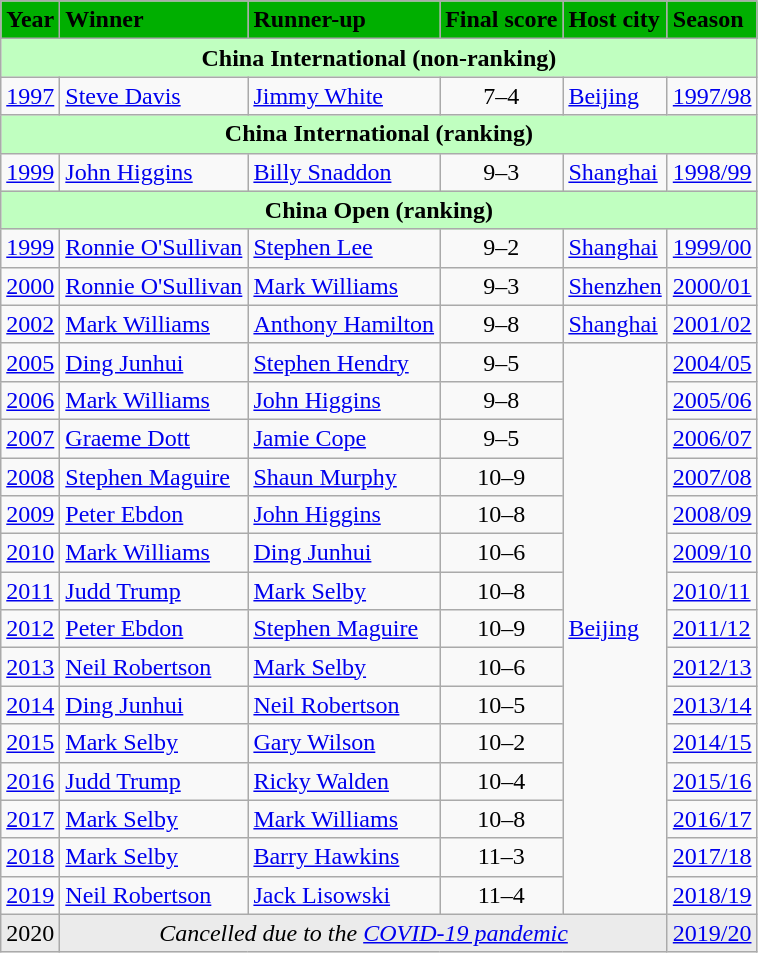<table class="wikitable">
<tr>
<th style="text-align: center; background-color: #00af00">Year</th>
<th style="text-align: left; background-color: #00af00">Winner</th>
<th style="text-align: left; background-color: #00af00">Runner-up</th>
<th style="text-align: left; background-color: #00af00">Final score</th>
<th style="text-align: left; background-color: #00af00">Host city</th>
<th style="text-align: left; background-color: #00af00">Season</th>
</tr>
<tr>
<th colspan=6 style="text-align: center; background-color: #c0ffc0">China International (non-ranking)</th>
</tr>
<tr>
<td><a href='#'>1997</a></td>
<td> <a href='#'>Steve Davis</a></td>
<td> <a href='#'>Jimmy White</a></td>
<td style="text-align: center">7–4</td>
<td><a href='#'>Beijing</a></td>
<td><a href='#'>1997/98</a></td>
</tr>
<tr>
<th colspan=6 style="text-align: center; background-color: #c0ffc0">China International (ranking)</th>
</tr>
<tr>
<td><a href='#'>1999</a></td>
<td> <a href='#'>John Higgins</a></td>
<td> <a href='#'>Billy Snaddon</a></td>
<td style="text-align: center">9–3</td>
<td><a href='#'>Shanghai</a></td>
<td><a href='#'>1998/99</a></td>
</tr>
<tr>
<th colspan=6 style="text-align: center; background-color: #c0ffc0">China Open (ranking)</th>
</tr>
<tr>
<td><a href='#'>1999</a></td>
<td> <a href='#'>Ronnie O'Sullivan</a></td>
<td> <a href='#'>Stephen Lee</a></td>
<td style="text-align: center">9–2</td>
<td><a href='#'>Shanghai</a></td>
<td><a href='#'>1999/00</a></td>
</tr>
<tr>
<td><a href='#'>2000</a></td>
<td> <a href='#'>Ronnie O'Sullivan</a></td>
<td> <a href='#'>Mark Williams</a></td>
<td style="text-align: center">9–3</td>
<td><a href='#'>Shenzhen</a></td>
<td><a href='#'>2000/01</a></td>
</tr>
<tr>
<td><a href='#'>2002</a></td>
<td> <a href='#'>Mark Williams</a></td>
<td> <a href='#'>Anthony Hamilton</a></td>
<td style="text-align: center">9–8</td>
<td><a href='#'>Shanghai</a></td>
<td><a href='#'>2001/02</a></td>
</tr>
<tr>
<td><a href='#'>2005</a></td>
<td> <a href='#'>Ding Junhui</a></td>
<td> <a href='#'>Stephen Hendry</a></td>
<td style="text-align: center">9–5</td>
<td rowspan=15><a href='#'>Beijing</a></td>
<td><a href='#'>2004/05</a></td>
</tr>
<tr>
<td><a href='#'>2006</a></td>
<td> <a href='#'>Mark Williams</a></td>
<td> <a href='#'>John Higgins</a></td>
<td style="text-align: center">9–8</td>
<td><a href='#'>2005/06</a></td>
</tr>
<tr>
<td><a href='#'>2007</a></td>
<td> <a href='#'>Graeme Dott</a></td>
<td> <a href='#'>Jamie Cope</a></td>
<td style="text-align: center">9–5</td>
<td><a href='#'>2006/07</a></td>
</tr>
<tr>
<td><a href='#'>2008</a></td>
<td> <a href='#'>Stephen Maguire</a></td>
<td> <a href='#'>Shaun Murphy</a></td>
<td style="text-align: center">10–9</td>
<td><a href='#'>2007/08</a></td>
</tr>
<tr>
<td><a href='#'>2009</a></td>
<td> <a href='#'>Peter Ebdon</a></td>
<td> <a href='#'>John Higgins</a></td>
<td style="text-align: center">10–8</td>
<td><a href='#'>2008/09</a></td>
</tr>
<tr>
<td><a href='#'>2010</a></td>
<td> <a href='#'>Mark Williams</a></td>
<td> <a href='#'>Ding Junhui</a></td>
<td style="text-align: center">10–6</td>
<td><a href='#'>2009/10</a></td>
</tr>
<tr>
<td><a href='#'>2011</a></td>
<td> <a href='#'>Judd Trump</a></td>
<td> <a href='#'>Mark Selby</a></td>
<td style="text-align: center">10–8</td>
<td><a href='#'>2010/11</a></td>
</tr>
<tr>
<td><a href='#'>2012</a></td>
<td> <a href='#'>Peter Ebdon</a></td>
<td> <a href='#'>Stephen Maguire</a></td>
<td style="text-align: center">10–9</td>
<td><a href='#'>2011/12</a></td>
</tr>
<tr>
<td><a href='#'>2013</a></td>
<td> <a href='#'>Neil Robertson</a></td>
<td> <a href='#'>Mark Selby</a></td>
<td style="text-align: center">10–6</td>
<td><a href='#'>2012/13</a></td>
</tr>
<tr>
<td><a href='#'>2014</a></td>
<td> <a href='#'>Ding Junhui</a></td>
<td> <a href='#'>Neil Robertson</a></td>
<td style="text-align: center">10–5</td>
<td><a href='#'>2013/14</a></td>
</tr>
<tr>
<td><a href='#'>2015</a></td>
<td> <a href='#'>Mark Selby</a></td>
<td> <a href='#'>Gary Wilson</a></td>
<td style="text-align: center">10–2</td>
<td><a href='#'>2014/15</a></td>
</tr>
<tr>
<td><a href='#'>2016</a></td>
<td> <a href='#'>Judd Trump</a></td>
<td> <a href='#'>Ricky Walden</a></td>
<td style="text-align: center">10–4</td>
<td><a href='#'>2015/16</a></td>
</tr>
<tr>
<td><a href='#'>2017</a></td>
<td> <a href='#'>Mark Selby</a></td>
<td> <a href='#'>Mark Williams</a></td>
<td style="text-align: center">10–8</td>
<td><a href='#'>2016/17</a></td>
</tr>
<tr>
<td><a href='#'>2018</a></td>
<td> <a href='#'>Mark Selby</a></td>
<td> <a href='#'>Barry Hawkins</a></td>
<td style="text-align: center">11–3</td>
<td><a href='#'>2017/18</a></td>
</tr>
<tr>
<td><a href='#'>2019</a></td>
<td> <a href='#'>Neil Robertson</a></td>
<td> <a href='#'>Jack Lisowski</a></td>
<td style="text-align: center">11–4</td>
<td><a href='#'>2018/19</a></td>
</tr>
<tr style="background-color: #ebebeb">
<td>2020</td>
<td colspan=4 style="text-align: center"><em>Cancelled due to the <a href='#'>COVID-19 pandemic</a></em></td>
<td><a href='#'>2019/20</a></td>
</tr>
</table>
